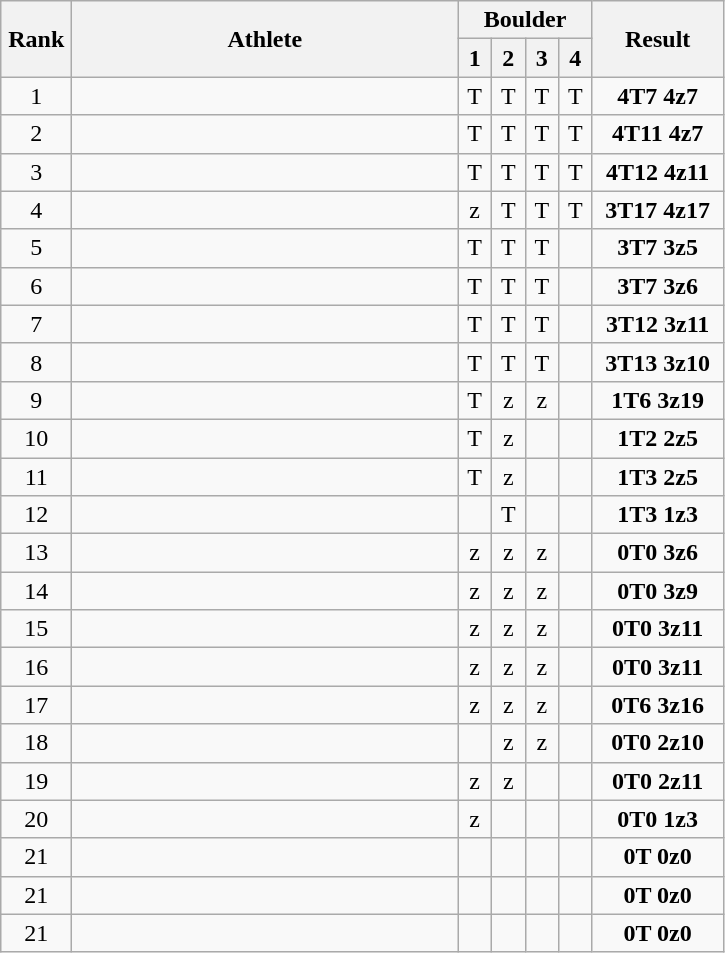<table class="wikitable" style="text-align:center">
<tr>
<th rowspan="2" width=40>Rank</th>
<th rowspan="2" width=250>Athlete</th>
<th colspan=4>Boulder</th>
<th rowspan="2" width=80>Result</th>
</tr>
<tr>
<th width=15>1</th>
<th width=15>2</th>
<th width=15>3</th>
<th width=15>4</th>
</tr>
<tr>
<td>1</td>
<td align=left></td>
<td>T</td>
<td>T</td>
<td>T</td>
<td>T</td>
<td><strong>4T7 4z7</strong></td>
</tr>
<tr>
<td>2</td>
<td align=left></td>
<td>T</td>
<td>T</td>
<td>T</td>
<td>T</td>
<td><strong>4T11 4z7</strong></td>
</tr>
<tr>
<td>3</td>
<td align=left></td>
<td>T</td>
<td>T</td>
<td>T</td>
<td>T</td>
<td><strong>4T12 4z11</strong></td>
</tr>
<tr>
<td>4</td>
<td align=left></td>
<td>z</td>
<td>T</td>
<td>T</td>
<td>T</td>
<td><strong>3T17 4z17</strong></td>
</tr>
<tr>
<td>5</td>
<td align=left></td>
<td>T</td>
<td>T</td>
<td>T</td>
<td></td>
<td><strong>3T7 3z5</strong></td>
</tr>
<tr>
<td>6</td>
<td align=left></td>
<td>T</td>
<td>T</td>
<td>T</td>
<td></td>
<td><strong>3T7 3z6</strong></td>
</tr>
<tr>
<td>7</td>
<td align=left></td>
<td>T</td>
<td>T</td>
<td>T</td>
<td></td>
<td><strong>3T12 3z11</strong></td>
</tr>
<tr>
<td>8</td>
<td align=left></td>
<td>T</td>
<td>T</td>
<td>T</td>
<td></td>
<td><strong>3T13 3z10</strong></td>
</tr>
<tr>
<td>9</td>
<td align=left></td>
<td>T</td>
<td>z</td>
<td>z</td>
<td></td>
<td><strong>1T6 3z19</strong></td>
</tr>
<tr>
<td>10</td>
<td align=left></td>
<td>T</td>
<td>z</td>
<td></td>
<td></td>
<td><strong>1T2 2z5</strong></td>
</tr>
<tr>
<td>11</td>
<td align=left></td>
<td>T</td>
<td>z</td>
<td></td>
<td></td>
<td><strong>1T3 2z5</strong></td>
</tr>
<tr>
<td>12</td>
<td align=left></td>
<td></td>
<td>T</td>
<td></td>
<td></td>
<td><strong>1T3 1z3</strong></td>
</tr>
<tr>
<td>13</td>
<td align=left></td>
<td>z</td>
<td>z</td>
<td>z</td>
<td></td>
<td><strong>0T0 3z6</strong></td>
</tr>
<tr>
<td>14</td>
<td align=left></td>
<td>z</td>
<td>z</td>
<td>z</td>
<td></td>
<td><strong>0T0 3z9</strong></td>
</tr>
<tr>
<td>15</td>
<td align=left></td>
<td>z</td>
<td>z</td>
<td>z</td>
<td></td>
<td><strong>0T0 3z11</strong></td>
</tr>
<tr>
<td>16</td>
<td align=left></td>
<td>z</td>
<td>z</td>
<td>z</td>
<td></td>
<td><strong>0T0 3z11</strong></td>
</tr>
<tr>
<td>17</td>
<td align=left></td>
<td>z</td>
<td>z</td>
<td>z</td>
<td></td>
<td><strong>0T6 3z16</strong></td>
</tr>
<tr>
<td>18</td>
<td align=left></td>
<td></td>
<td>z</td>
<td>z</td>
<td></td>
<td><strong>0T0 2z10</strong></td>
</tr>
<tr>
<td>19</td>
<td align=left></td>
<td>z</td>
<td>z</td>
<td></td>
<td></td>
<td><strong>0T0 2z11</strong></td>
</tr>
<tr>
<td>20</td>
<td align=left></td>
<td>z</td>
<td></td>
<td></td>
<td></td>
<td><strong>0T0 1z3</strong></td>
</tr>
<tr>
<td>21</td>
<td align=left></td>
<td></td>
<td></td>
<td></td>
<td></td>
<td><strong>0T 0z0</strong></td>
</tr>
<tr>
<td>21</td>
<td align=left></td>
<td></td>
<td></td>
<td></td>
<td></td>
<td><strong>0T 0z0</strong></td>
</tr>
<tr>
<td>21</td>
<td align=left></td>
<td></td>
<td></td>
<td></td>
<td></td>
<td><strong>0T 0z0</strong></td>
</tr>
</table>
